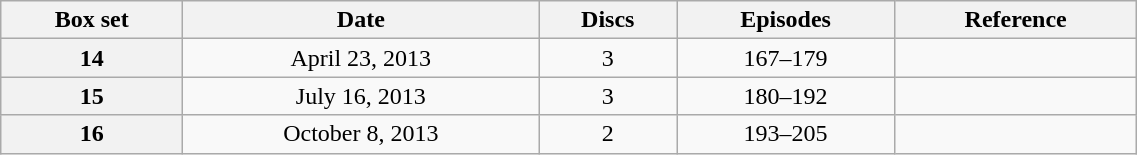<table class="wikitable" style="text-align: center; width: 60%;">
<tr>
<th scope="col" 175px;">Box set</th>
<th scope="col" 125px;>Date</th>
<th scope="col">Discs</th>
<th scope="col">Episodes</th>
<th scope="col">Reference</th>
</tr>
<tr>
<th scope="row">14</th>
<td>April 23, 2013</td>
<td>3</td>
<td>167–179</td>
<td></td>
</tr>
<tr>
<th scope="row">15</th>
<td>July 16, 2013</td>
<td>3</td>
<td>180–192</td>
<td></td>
</tr>
<tr>
<th scope="row">16</th>
<td>October 8, 2013</td>
<td>2</td>
<td>193–205</td>
<td></td>
</tr>
</table>
